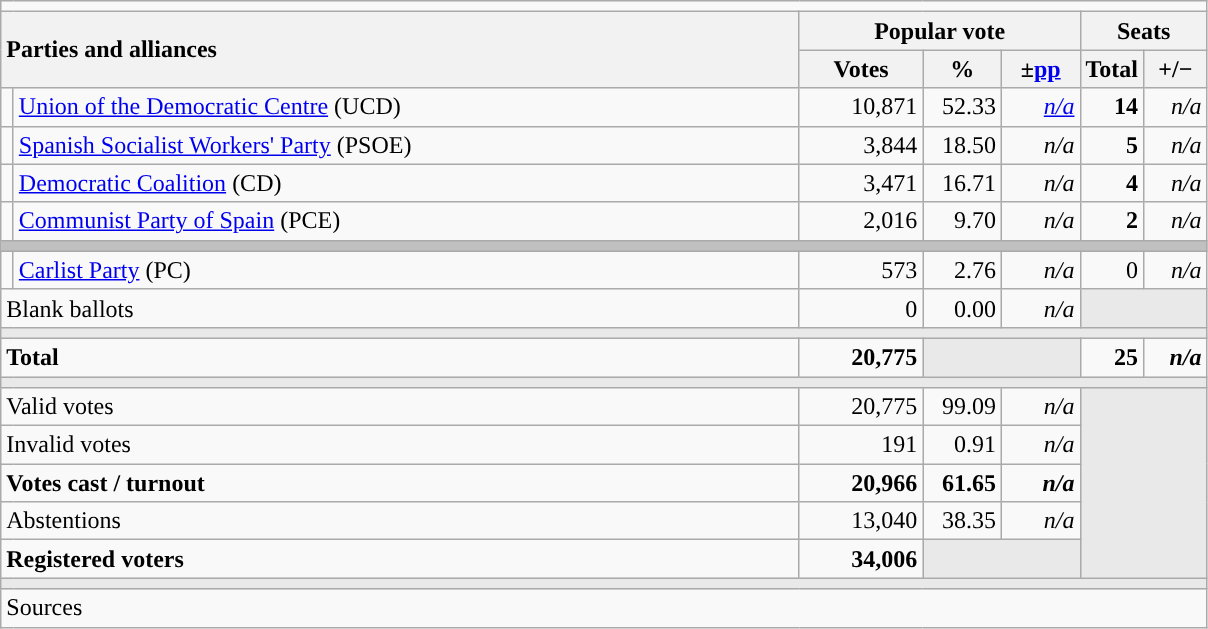<table class="wikitable" style="text-align:right;">
<tr>
<td colspan="7"></td>
</tr>
<tr>
<th style="text-align:left;" rowspan="2" colspan="2" width="525">Parties and alliances</th>
<th colspan="3">Popular vote</th>
<th colspan="2">Seats</th>
</tr>
<tr>
<th width="75">Votes</th>
<th width="45">%</th>
<th width="45">±<a href='#'>pp</a></th>
<th width="35">Total</th>
<th width="35">+/−</th>
</tr>
<tr>
<td width="1" style="color:inherit;background:"></td>
<td align="left"><a href='#'>Union of the Democratic Centre</a> (UCD)</td>
<td>10,871</td>
<td>52.33</td>
<td><em><a href='#'>n/a</a></em></td>
<td><strong>14</strong></td>
<td><em>n/a</em></td>
</tr>
<tr>
<td style="color:inherit;background:"></td>
<td align="left"><a href='#'>Spanish Socialist Workers' Party</a> (PSOE)</td>
<td>3,844</td>
<td>18.50</td>
<td><em>n/a</em></td>
<td><strong>5</strong></td>
<td><em>n/a</em></td>
</tr>
<tr>
<td style="color:inherit;background:"></td>
<td align="left"><a href='#'>Democratic Coalition</a> (CD)</td>
<td>3,471</td>
<td>16.71</td>
<td><em>n/a</em></td>
<td><strong>4</strong></td>
<td><em>n/a</em></td>
</tr>
<tr>
<td style="color:inherit;background:"></td>
<td align="left"><a href='#'>Communist Party of Spain</a> (PCE)</td>
<td>2,016</td>
<td>9.70</td>
<td><em>n/a</em></td>
<td><strong>2</strong></td>
<td><em>n/a</em></td>
</tr>
<tr>
<td colspan="7" bgcolor="#C0C0C0"></td>
</tr>
<tr>
<td style="color:inherit;background:"></td>
<td align="left"><a href='#'>Carlist Party</a> (PC)</td>
<td>573</td>
<td>2.76</td>
<td><em>n/a</em></td>
<td>0</td>
<td><em>n/a</em></td>
</tr>
<tr>
<td align="left" colspan="2">Blank ballots</td>
<td>0</td>
<td>0.00</td>
<td><em>n/a</em></td>
<td bgcolor="#E9E9E9" colspan="2"></td>
</tr>
<tr>
<td colspan="7" bgcolor="#E9E9E9"></td>
</tr>
<tr style="font-weight:bold;">
<td align="left" colspan="2">Total</td>
<td>20,775</td>
<td bgcolor="#E9E9E9" colspan="2"></td>
<td>25</td>
<td><em>n/a</em></td>
</tr>
<tr>
<td colspan="7" bgcolor="#E9E9E9"></td>
</tr>
<tr>
<td align="left" colspan="2">Valid votes</td>
<td>20,775</td>
<td>99.09</td>
<td><em>n/a</em></td>
<td bgcolor="#E9E9E9" colspan="2" rowspan="5"></td>
</tr>
<tr>
<td align="left" colspan="2">Invalid votes</td>
<td>191</td>
<td>0.91</td>
<td><em>n/a</em></td>
</tr>
<tr style="font-weight:bold;">
<td align="left" colspan="2">Votes cast / turnout</td>
<td>20,966</td>
<td>61.65</td>
<td><em>n/a</em></td>
</tr>
<tr>
<td align="left" colspan="2">Abstentions</td>
<td>13,040</td>
<td>38.35</td>
<td><em>n/a</em></td>
</tr>
<tr style="font-weight:bold;">
<td align="left" colspan="2">Registered voters</td>
<td>34,006</td>
<td bgcolor="#E9E9E9" colspan="2"></td>
</tr>
<tr>
<td colspan="7" bgcolor="#E9E9E9"></td>
</tr>
<tr>
<td align="left" colspan="7">Sources</td>
</tr>
</table>
